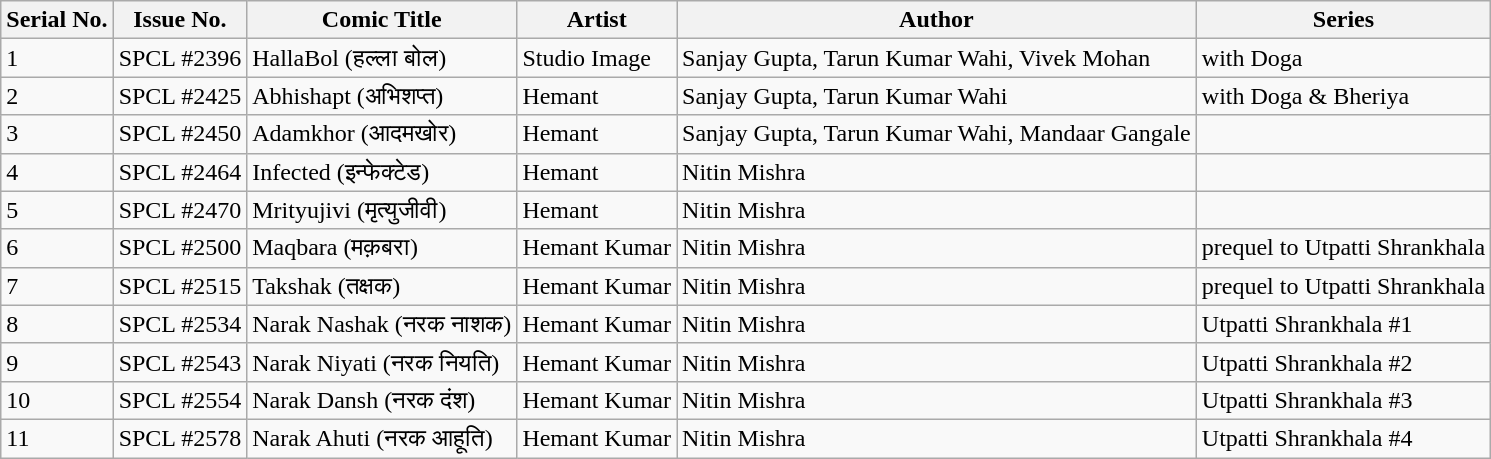<table class="wikitable">
<tr>
<th>Serial No.</th>
<th>Issue No.</th>
<th>Comic Title</th>
<th>Artist</th>
<th>Author</th>
<th>Series</th>
</tr>
<tr>
<td>1</td>
<td>SPCL #2396</td>
<td>HallaBol (हल्ला बोल)</td>
<td>Studio Image</td>
<td>Sanjay Gupta, Tarun Kumar Wahi, Vivek Mohan</td>
<td>with Doga</td>
</tr>
<tr>
<td>2</td>
<td>SPCL #2425</td>
<td>Abhishapt (अभिशप्त)</td>
<td>Hemant</td>
<td>Sanjay Gupta, Tarun Kumar Wahi</td>
<td>with Doga & Bheriya</td>
</tr>
<tr>
<td>3</td>
<td>SPCL #2450</td>
<td>Adamkhor (आदमखोर)</td>
<td>Hemant</td>
<td>Sanjay Gupta, Tarun Kumar Wahi, Mandaar Gangale</td>
<td></td>
</tr>
<tr>
<td>4</td>
<td>SPCL #2464</td>
<td>Infected (इन्फेक्टेड)</td>
<td>Hemant</td>
<td>Nitin Mishra</td>
<td></td>
</tr>
<tr>
<td>5</td>
<td>SPCL #2470</td>
<td>Mrityujivi (मृत्युजीवी)</td>
<td>Hemant</td>
<td>Nitin Mishra</td>
<td></td>
</tr>
<tr>
<td>6</td>
<td>SPCL #2500</td>
<td>Maqbara (मक़बरा)</td>
<td>Hemant Kumar</td>
<td>Nitin Mishra</td>
<td>prequel to Utpatti Shrankhala</td>
</tr>
<tr>
<td>7</td>
<td>SPCL #2515</td>
<td>Takshak (तक्षक)</td>
<td>Hemant Kumar</td>
<td>Nitin  Mishra</td>
<td>prequel to Utpatti Shrankhala</td>
</tr>
<tr>
<td>8</td>
<td>SPCL #2534</td>
<td>Narak Nashak (नरक नाशक)</td>
<td>Hemant Kumar</td>
<td>Nitin Mishra</td>
<td>Utpatti Shrankhala #1</td>
</tr>
<tr>
<td>9</td>
<td>SPCL #2543</td>
<td>Narak Niyati (नरक नियति)</td>
<td>Hemant Kumar</td>
<td>Nitin Mishra</td>
<td>Utpatti Shrankhala #2</td>
</tr>
<tr>
<td>10</td>
<td>SPCL #2554</td>
<td>Narak Dansh (नरक दंश)</td>
<td>Hemant Kumar</td>
<td>Nitin Mishra</td>
<td>Utpatti Shrankhala #3</td>
</tr>
<tr>
<td>11</td>
<td>SPCL #2578</td>
<td>Narak Ahuti (नरक आहूति)</td>
<td>Hemant Kumar</td>
<td>Nitin Mishra</td>
<td>Utpatti Shrankhala #4</td>
</tr>
</table>
